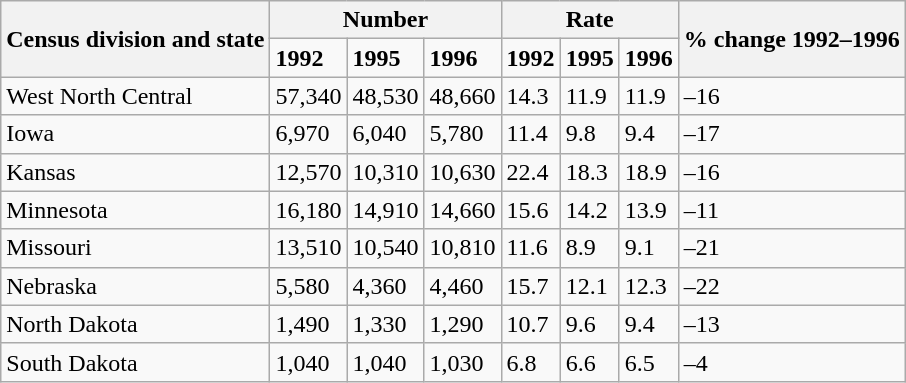<table class="wikitable">
<tr>
<th rowspan="2">Census division and state</th>
<th colspan="3">Number</th>
<th colspan="3">Rate</th>
<th rowspan="2">% change 1992–1996</th>
</tr>
<tr>
<td><strong>1992</strong></td>
<td><strong>1995</strong></td>
<td><strong>1996</strong></td>
<td><strong>1992</strong></td>
<td><strong>1995</strong></td>
<td><strong>1996</strong></td>
</tr>
<tr>
<td>West North Central</td>
<td>57,340</td>
<td>48,530</td>
<td>48,660</td>
<td>14.3</td>
<td>11.9</td>
<td>11.9</td>
<td>–16</td>
</tr>
<tr>
<td>Iowa</td>
<td>6,970</td>
<td>6,040</td>
<td>5,780</td>
<td>11.4</td>
<td>9.8</td>
<td>9.4</td>
<td>–17</td>
</tr>
<tr>
<td>Kansas</td>
<td>12,570</td>
<td>10,310</td>
<td>10,630</td>
<td>22.4</td>
<td>18.3</td>
<td>18.9</td>
<td>–16</td>
</tr>
<tr>
<td>Minnesota</td>
<td>16,180</td>
<td>14,910</td>
<td>14,660</td>
<td>15.6</td>
<td>14.2</td>
<td>13.9</td>
<td>–11</td>
</tr>
<tr>
<td>Missouri</td>
<td>13,510</td>
<td>10,540</td>
<td>10,810</td>
<td>11.6</td>
<td>8.9</td>
<td>9.1</td>
<td>–21</td>
</tr>
<tr>
<td>Nebraska</td>
<td>5,580</td>
<td>4,360</td>
<td>4,460</td>
<td>15.7</td>
<td>12.1</td>
<td>12.3</td>
<td>–22</td>
</tr>
<tr>
<td>North Dakota</td>
<td>1,490</td>
<td>1,330</td>
<td>1,290</td>
<td>10.7</td>
<td>9.6</td>
<td>9.4</td>
<td>–13</td>
</tr>
<tr>
<td>South Dakota</td>
<td>1,040</td>
<td>1,040</td>
<td>1,030</td>
<td>6.8</td>
<td>6.6</td>
<td>6.5</td>
<td>–4</td>
</tr>
</table>
